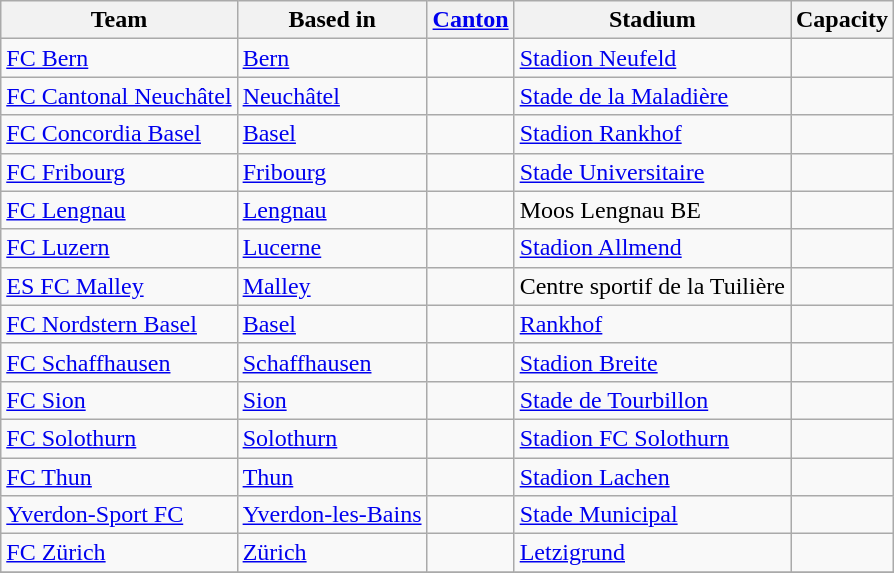<table class="wikitable sortable" style="text-align: left;">
<tr>
<th>Team</th>
<th>Based in</th>
<th><a href='#'>Canton</a></th>
<th>Stadium</th>
<th>Capacity</th>
</tr>
<tr>
<td><a href='#'>FC Bern</a></td>
<td><a href='#'>Bern</a></td>
<td></td>
<td><a href='#'>Stadion Neufeld</a></td>
<td></td>
</tr>
<tr>
<td><a href='#'>FC Cantonal Neuchâtel</a></td>
<td><a href='#'>Neuchâtel</a></td>
<td></td>
<td><a href='#'>Stade de la Maladière</a></td>
<td></td>
</tr>
<tr>
<td><a href='#'>FC Concordia Basel</a></td>
<td><a href='#'>Basel</a></td>
<td></td>
<td><a href='#'>Stadion Rankhof</a></td>
<td></td>
</tr>
<tr>
<td><a href='#'>FC Fribourg</a></td>
<td><a href='#'>Fribourg</a></td>
<td></td>
<td><a href='#'>Stade Universitaire</a></td>
<td></td>
</tr>
<tr>
<td><a href='#'>FC Lengnau</a></td>
<td><a href='#'>Lengnau</a></td>
<td></td>
<td>Moos Lengnau BE</td>
<td></td>
</tr>
<tr>
<td><a href='#'>FC Luzern</a></td>
<td><a href='#'>Lucerne</a></td>
<td></td>
<td><a href='#'>Stadion Allmend</a></td>
<td></td>
</tr>
<tr>
<td><a href='#'>ES FC Malley</a></td>
<td><a href='#'>Malley</a></td>
<td></td>
<td>Centre sportif de la Tuilière</td>
<td></td>
</tr>
<tr>
<td><a href='#'>FC Nordstern Basel</a></td>
<td><a href='#'>Basel</a></td>
<td></td>
<td><a href='#'>Rankhof</a></td>
<td></td>
</tr>
<tr>
<td><a href='#'>FC Schaffhausen</a></td>
<td><a href='#'>Schaffhausen</a></td>
<td></td>
<td><a href='#'>Stadion Breite</a></td>
<td></td>
</tr>
<tr>
<td><a href='#'>FC Sion</a></td>
<td><a href='#'>Sion</a></td>
<td></td>
<td><a href='#'>Stade de Tourbillon</a></td>
<td></td>
</tr>
<tr>
<td><a href='#'>FC Solothurn</a></td>
<td><a href='#'>Solothurn</a></td>
<td></td>
<td><a href='#'>Stadion FC Solothurn</a></td>
<td></td>
</tr>
<tr>
<td><a href='#'>FC Thun</a></td>
<td><a href='#'>Thun</a></td>
<td></td>
<td><a href='#'>Stadion Lachen</a></td>
<td></td>
</tr>
<tr>
<td><a href='#'>Yverdon-Sport FC</a></td>
<td><a href='#'>Yverdon-les-Bains</a></td>
<td></td>
<td><a href='#'>Stade Municipal</a></td>
<td></td>
</tr>
<tr>
<td><a href='#'>FC Zürich</a></td>
<td><a href='#'>Zürich</a></td>
<td></td>
<td><a href='#'>Letzigrund</a></td>
<td></td>
</tr>
<tr>
</tr>
</table>
